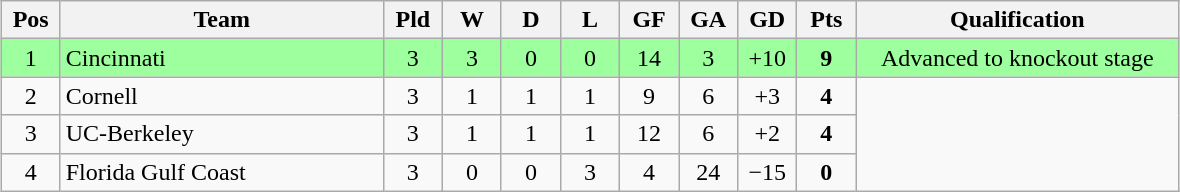<table class="wikitable" style="text-align:center; margin: 1em auto">
<tr>
<th style="width:2em">Pos</th>
<th style="width:13em">Team</th>
<th style="width:2em">Pld</th>
<th style="width:2em">W</th>
<th style="width:2em">D</th>
<th style="width:2em">L</th>
<th style="width:2em">GF</th>
<th style="width:2em">GA</th>
<th style="width:2em">GD</th>
<th style="width:2em">Pts</th>
<th style="width:13em">Qualification</th>
</tr>
<tr bgcolor="#9eff9e">
<td>1</td>
<td style="text-align:left">Cincinnati</td>
<td>3</td>
<td>3</td>
<td>0</td>
<td>0</td>
<td>14</td>
<td>3</td>
<td>+10<strong></strong></td>
<td><strong>9</strong></td>
<td>Advanced to knockout stage</td>
</tr>
<tr>
<td>2</td>
<td style="text-align:left">Cornell</td>
<td>3</td>
<td>1</td>
<td>1</td>
<td>1</td>
<td>9</td>
<td>6</td>
<td>+3</td>
<td><strong>4</strong></td>
<td rowspan="3"></td>
</tr>
<tr>
<td>3</td>
<td style="text-align:left">UC-Berkeley</td>
<td>3</td>
<td>1</td>
<td>1</td>
<td>1</td>
<td>12</td>
<td>6</td>
<td>+2<strong></strong></td>
<td><strong>4</strong></td>
</tr>
<tr>
<td>4</td>
<td style="text-align:left">Florida Gulf Coast</td>
<td>3</td>
<td>0</td>
<td>0</td>
<td>3</td>
<td>4</td>
<td>24</td>
<td>−15<strong></strong></td>
<td><strong>0</strong></td>
</tr>
</table>
